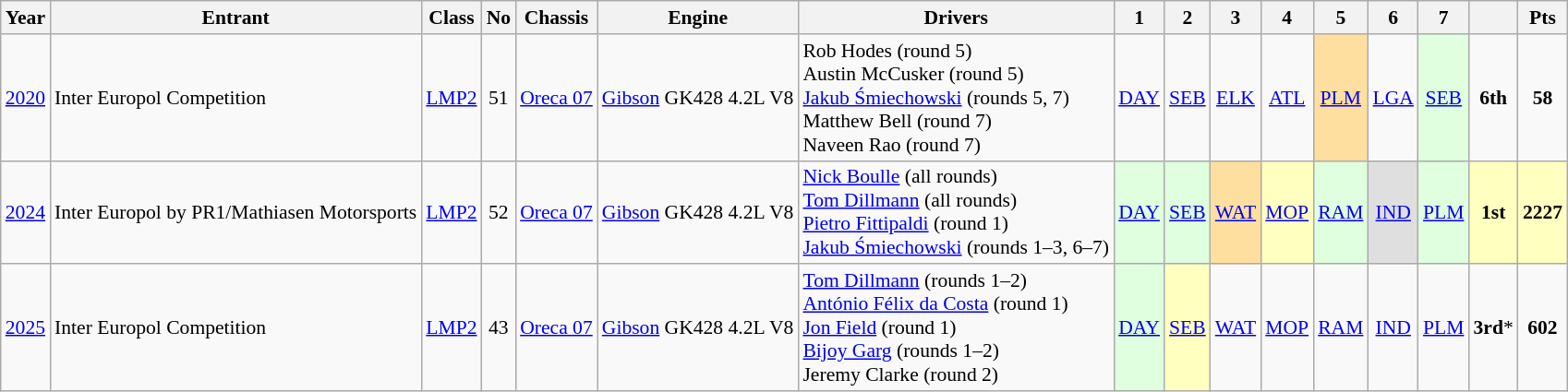<table class="wikitable" style="font-size: 90%; text-align:center">
<tr>
<th>Year</th>
<th>Entrant</th>
<th>Class</th>
<th>No</th>
<th>Chassis</th>
<th>Engine</th>
<th>Drivers</th>
<th>1</th>
<th>2</th>
<th>3</th>
<th>4</th>
<th>5</th>
<th>6</th>
<th>7</th>
<th></th>
<th>Pts</th>
</tr>
<tr>
<td><a href='#'>2020</a></td>
<td align="left"> Inter Europol Competition</td>
<td><a href='#'>LMP2</a></td>
<td>51</td>
<td><a href='#'>Oreca 07</a></td>
<td><a href='#'>Gibson</a> GK428 4.2L V8</td>
<td align="left"> Rob Hodes (round 5)<br> Austin McCusker (round 5)<br> <a href='#'>Jakub Śmiechowski</a> (rounds 5, 7)<br> Matthew Bell (round 7)<br> Naveen Rao (round 7)</td>
<td><a href='#'>DAY</a></td>
<td><a href='#'>SEB</a></td>
<td><a href='#'>ELK</a></td>
<td><a href='#'>ATL</a></td>
<td style="background:#FFDF9F;"><a href='#'>PLM</a><br></td>
<td><a href='#'>LGA</a></td>
<td style="background:#DFFFDF;"><a href='#'>SEB</a><br></td>
<td><strong>6th</strong></td>
<td><strong>58</strong></td>
</tr>
<tr>
<td><a href='#'>2024</a></td>
<td align="left"> Inter Europol by PR1/Mathiasen Motorsports</td>
<td><a href='#'>LMP2</a></td>
<td>52</td>
<td><a href='#'>Oreca 07</a></td>
<td><a href='#'>Gibson</a> GK428 4.2L V8</td>
<td align="left"> <a href='#'>Nick Boulle</a> (all rounds) <br> <a href='#'>Tom Dillmann</a> (all rounds) <br> <a href='#'>Pietro Fittipaldi</a> (round 1) <br> <a href='#'>Jakub Śmiechowski</a> (rounds 1–3, 6–7)</td>
<td style="background:#DFFFDF;"><a href='#'>DAY</a><br></td>
<td style="background:#DFFFDF;"><a href='#'>SEB</a><br></td>
<td style="background:#FFDF9F;"><a href='#'>WAT</a><br></td>
<td style="background:#FFFFBF;"><a href='#'>MOP</a><br></td>
<td style="background:#DFFFDF;"><a href='#'>RAM</a><br></td>
<td style="background:#DFDFDF;"><a href='#'>IND</a><br></td>
<td style="background:#DFFFDF;"><a href='#'>PLM</a><br></td>
<td style="background:#FFFFBF;"><strong>1st</strong></td>
<td style="background:#FFFFBF;"><strong>2227</strong></td>
</tr>
<tr>
<td><a href='#'>2025</a></td>
<td align="left"> Inter Europol Competition</td>
<td><a href='#'>LMP2</a></td>
<td>43</td>
<td><a href='#'>Oreca 07</a></td>
<td><a href='#'>Gibson</a> GK428 4.2L V8</td>
<td align="left"> <a href='#'>Tom Dillmann</a> (rounds 1–2)<br> <a href='#'>António Félix da Costa</a> (round 1) <br> <a href='#'>Jon Field</a> (round 1) <br> <a href='#'>Bijoy Garg</a> (rounds 1–2) <br> Jeremy Clarke (round 2)</td>
<td style="background:#DFFFDF;"><a href='#'>DAY</a><br></td>
<td style="background:#FFFFBF;"><a href='#'>SEB</a><br></td>
<td><a href='#'>WAT</a><br></td>
<td><a href='#'>MOP</a><br></td>
<td><a href='#'>RAM</a><br></td>
<td><a href='#'>IND</a><br></td>
<td><a href='#'>PLM</a><br></td>
<td><strong>3rd</strong>*</td>
<td><strong>602</strong></td>
</tr>
</table>
